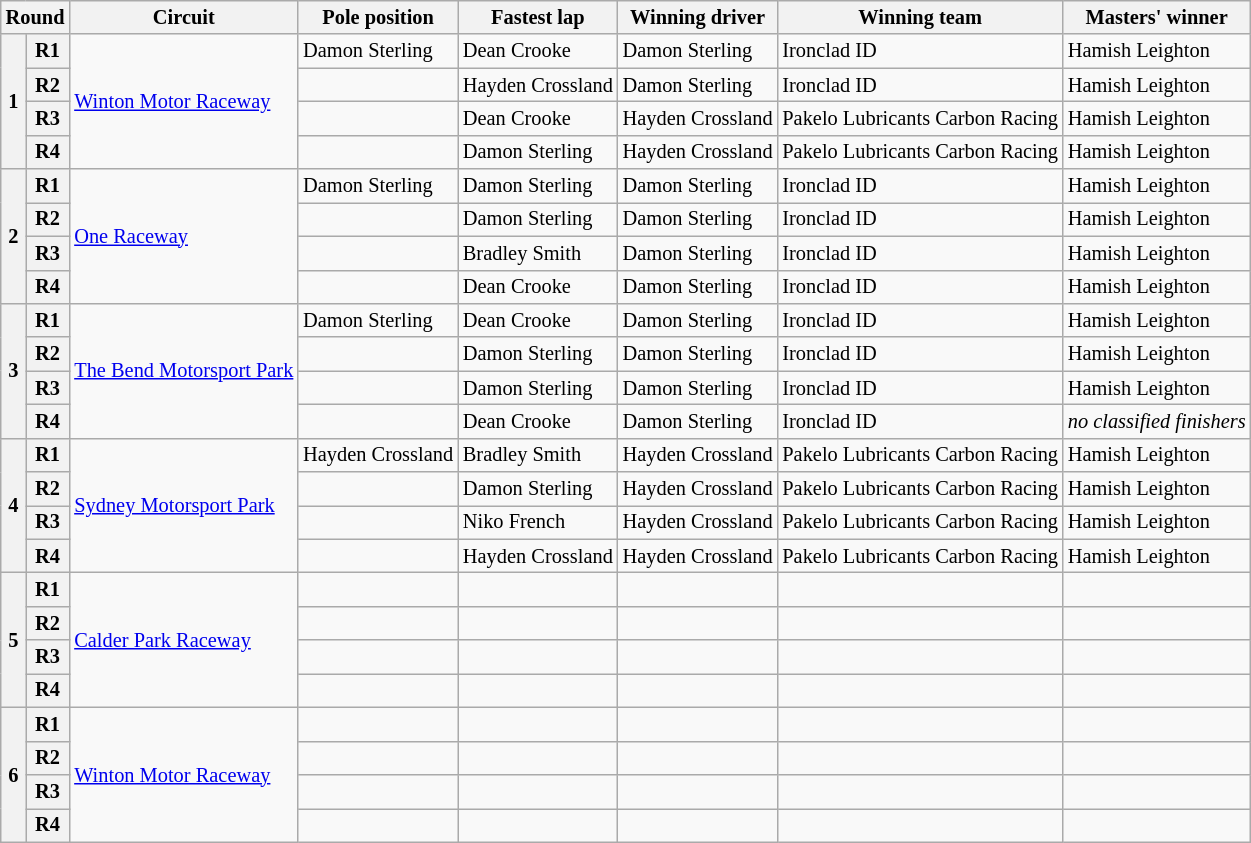<table class="wikitable" style="font-size: 85%">
<tr>
<th colspan="2">Round</th>
<th>Circuit</th>
<th>Pole position</th>
<th>Fastest lap</th>
<th>Winning driver</th>
<th>Winning team</th>
<th>Masters' winner</th>
</tr>
<tr>
<th rowspan="4">1</th>
<th>R1</th>
<td rowspan="4"> <a href='#'>Winton Motor Raceway</a></td>
<td>Damon Sterling</td>
<td>Dean Crooke</td>
<td>Damon Sterling</td>
<td>Ironclad ID</td>
<td>Hamish Leighton</td>
</tr>
<tr>
<th>R2</th>
<td></td>
<td>Hayden Crossland</td>
<td>Damon Sterling</td>
<td>Ironclad ID</td>
<td>Hamish Leighton</td>
</tr>
<tr>
<th>R3</th>
<td></td>
<td>Dean Crooke</td>
<td>Hayden Crossland</td>
<td>Pakelo Lubricants Carbon Racing</td>
<td>Hamish Leighton</td>
</tr>
<tr>
<th>R4</th>
<td></td>
<td>Damon Sterling</td>
<td>Hayden Crossland</td>
<td>Pakelo Lubricants Carbon Racing</td>
<td>Hamish Leighton</td>
</tr>
<tr>
<th rowspan="4">2</th>
<th>R1</th>
<td rowspan="4"> <a href='#'>One Raceway</a></td>
<td>Damon Sterling</td>
<td>Damon Sterling</td>
<td>Damon Sterling</td>
<td>Ironclad ID</td>
<td>Hamish Leighton</td>
</tr>
<tr>
<th>R2</th>
<td></td>
<td>Damon Sterling</td>
<td>Damon Sterling</td>
<td>Ironclad ID</td>
<td>Hamish Leighton</td>
</tr>
<tr>
<th>R3</th>
<td></td>
<td>Bradley Smith</td>
<td>Damon Sterling</td>
<td>Ironclad ID</td>
<td>Hamish Leighton</td>
</tr>
<tr>
<th>R4</th>
<td></td>
<td>Dean Crooke</td>
<td>Damon Sterling</td>
<td>Ironclad ID</td>
<td>Hamish Leighton</td>
</tr>
<tr>
<th rowspan="4">3</th>
<th>R1</th>
<td rowspan="4"> <a href='#'>The Bend Motorsport Park</a></td>
<td>Damon Sterling</td>
<td>Dean Crooke</td>
<td>Damon Sterling</td>
<td>Ironclad ID</td>
<td>Hamish Leighton</td>
</tr>
<tr>
<th>R2</th>
<td></td>
<td>Damon Sterling</td>
<td>Damon Sterling</td>
<td>Ironclad ID</td>
<td>Hamish Leighton</td>
</tr>
<tr>
<th>R3</th>
<td></td>
<td>Damon Sterling</td>
<td>Damon Sterling</td>
<td>Ironclad ID</td>
<td>Hamish Leighton</td>
</tr>
<tr>
<th>R4</th>
<td></td>
<td>Dean Crooke</td>
<td>Damon Sterling</td>
<td>Ironclad ID</td>
<td><em>no classified finishers</em></td>
</tr>
<tr>
<th rowspan="4">4</th>
<th>R1</th>
<td rowspan="4"> <a href='#'>Sydney Motorsport Park</a></td>
<td>Hayden Crossland</td>
<td>Bradley Smith</td>
<td>Hayden Crossland</td>
<td>Pakelo Lubricants Carbon Racing</td>
<td>Hamish Leighton</td>
</tr>
<tr>
<th>R2</th>
<td></td>
<td>Damon Sterling</td>
<td>Hayden Crossland</td>
<td>Pakelo Lubricants Carbon Racing</td>
<td>Hamish Leighton</td>
</tr>
<tr>
<th>R3</th>
<td></td>
<td align="left">Niko French</td>
<td>Hayden Crossland</td>
<td>Pakelo Lubricants Carbon Racing</td>
<td>Hamish Leighton</td>
</tr>
<tr>
<th>R4</th>
<td></td>
<td>Hayden Crossland</td>
<td>Hayden Crossland</td>
<td>Pakelo Lubricants Carbon Racing</td>
<td>Hamish Leighton</td>
</tr>
<tr>
<th rowspan="4">5</th>
<th>R1</th>
<td rowspan="4"> <a href='#'>Calder Park Raceway</a></td>
<td></td>
<td></td>
<td></td>
<td></td>
<td></td>
</tr>
<tr>
<th>R2</th>
<td></td>
<td></td>
<td></td>
<td></td>
<td></td>
</tr>
<tr>
<th>R3</th>
<td></td>
<td></td>
<td></td>
<td></td>
<td></td>
</tr>
<tr>
<th>R4</th>
<td></td>
<td></td>
<td></td>
<td></td>
<td></td>
</tr>
<tr>
<th rowspan="4">6</th>
<th>R1</th>
<td rowspan="4"> <a href='#'>Winton Motor Raceway</a></td>
<td></td>
<td></td>
<td></td>
<td></td>
<td></td>
</tr>
<tr>
<th>R2</th>
<td></td>
<td></td>
<td></td>
<td></td>
<td></td>
</tr>
<tr>
<th>R3</th>
<td></td>
<td></td>
<td></td>
<td></td>
<td></td>
</tr>
<tr>
<th>R4</th>
<td></td>
<td></td>
<td></td>
<td></td>
<td></td>
</tr>
</table>
